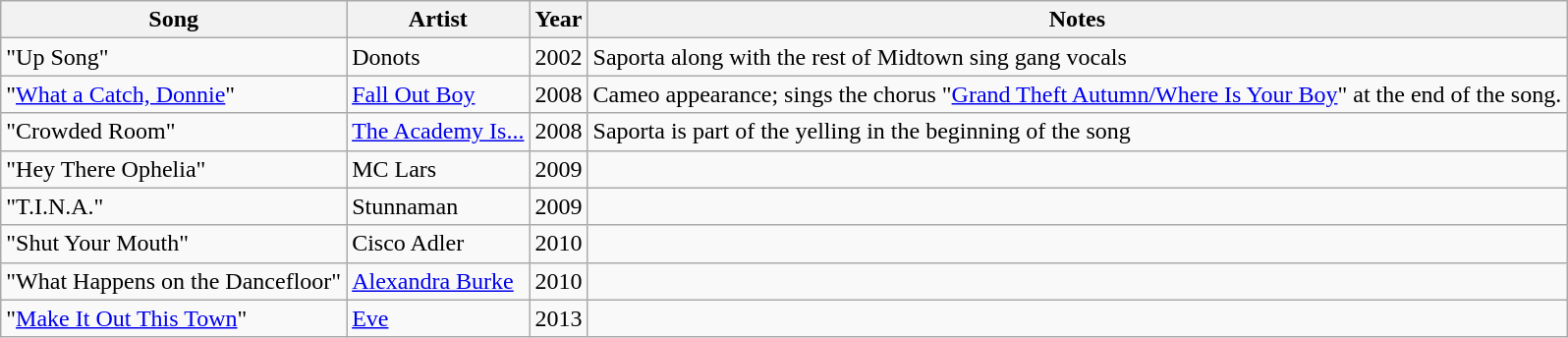<table class="wikitable">
<tr>
<th>Song</th>
<th>Artist</th>
<th>Year</th>
<th>Notes</th>
</tr>
<tr>
<td>"Up Song"</td>
<td>Donots</td>
<td>2002</td>
<td>Saporta along with the rest of Midtown sing gang vocals</td>
</tr>
<tr>
<td>"<a href='#'>What a Catch, Donnie</a>"</td>
<td><a href='#'>Fall Out Boy</a></td>
<td>2008</td>
<td>Cameo appearance; sings the chorus "<a href='#'>Grand Theft Autumn/Where Is Your Boy</a>" at the end of the song.</td>
</tr>
<tr>
<td>"Crowded Room"</td>
<td><a href='#'>The Academy Is...</a></td>
<td>2008</td>
<td>Saporta is part of the yelling in the beginning of the song</td>
</tr>
<tr>
<td>"Hey There Ophelia"</td>
<td>MC Lars</td>
<td>2009</td>
<td></td>
</tr>
<tr>
<td>"T.I.N.A."</td>
<td>Stunnaman</td>
<td>2009</td>
<td></td>
</tr>
<tr>
<td>"Shut Your Mouth"</td>
<td>Cisco Adler</td>
<td>2010</td>
<td></td>
</tr>
<tr>
<td>"What Happens on the Dancefloor"</td>
<td><a href='#'>Alexandra Burke</a></td>
<td>2010</td>
<td></td>
</tr>
<tr>
<td>"<a href='#'>Make It Out This Town</a>"</td>
<td><a href='#'>Eve</a></td>
<td>2013</td>
<td></td>
</tr>
</table>
